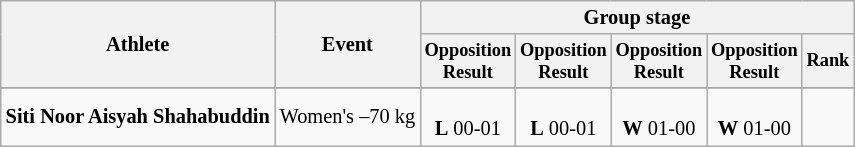<table class="wikitable" style="font-size:85%">
<tr>
<th rowspan=2>Athlete</th>
<th rowspan=2>Event</th>
<th colspan=5>Group stage</th>
</tr>
<tr style="font-size:90%">
<th>Opposition<br>Result</th>
<th>Opposition<br>Result</th>
<th>Opposition<br>Result</th>
<th>Opposition<br>Result</th>
<th>Rank</th>
</tr>
<tr>
</tr>
<tr align=center>
<td align=left><strong>Siti Noor Aisyah Shahabuddin</strong></td>
<td align=left>Women's –70 kg</td>
<td><br><strong>L</strong> 00-01</td>
<td><br><strong>L</strong> 00-01</td>
<td><br><strong>W</strong> 01-00</td>
<td><br><strong>W</strong> 01-00</td>
<td></td>
</tr>
</table>
